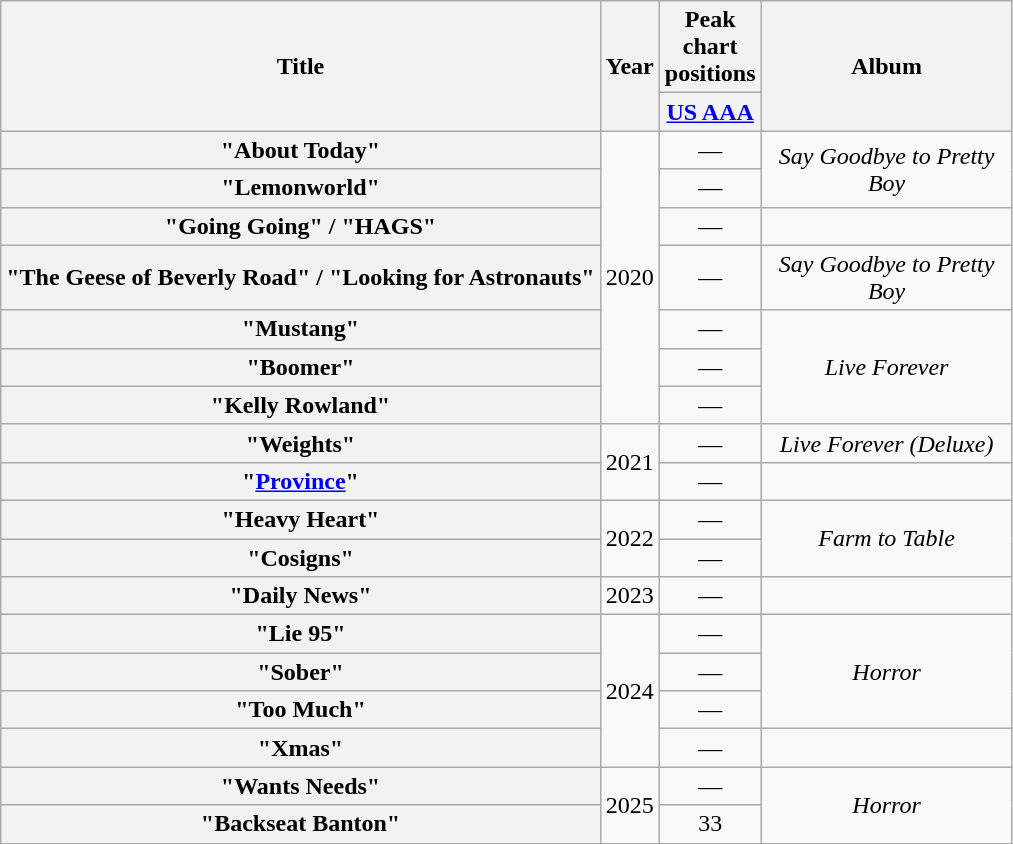<table class="wikitable plainrowheaders" style="text-align:center">
<tr>
<th scope="col" rowspan="2">Title</th>
<th scope="col" style="width:1em;" rowspan="2">Year</th>
<th scope="col" style="width:1em;" colspan="1">Peak chart positions</th>
<th scope="col" style="width:10em;" rowspan="2">Album</th>
</tr>
<tr>
<th><a href='#'>US AAA</a></th>
</tr>
<tr>
<th scope="row">"About Today"</th>
<td rowspan="7">2020</td>
<td>—</td>
<td rowspan="2"><em>Say Goodbye to Pretty Boy</em></td>
</tr>
<tr>
<th scope="row">"Lemonworld"</th>
<td>—</td>
</tr>
<tr>
<th scope="row">"Going Going" / "HAGS"</th>
<td>—</td>
<td></td>
</tr>
<tr>
<th scope="row">"The Geese of Beverly Road" / "Looking for Astronauts"</th>
<td>—</td>
<td><em>Say Goodbye to Pretty Boy</em></td>
</tr>
<tr>
<th scope="row">"Mustang"</th>
<td>—</td>
<td rowspan="3"><em>Live Forever</em></td>
</tr>
<tr>
<th scope="row">"Boomer"</th>
<td>—</td>
</tr>
<tr>
<th scope="row">"Kelly Rowland"</th>
<td>—</td>
</tr>
<tr>
<th scope="row">"Weights"</th>
<td rowspan="2">2021</td>
<td>—</td>
<td><em>Live Forever (Deluxe)</em></td>
</tr>
<tr>
<th scope="row">"<a href='#'>Province</a>"<br></th>
<td>—</td>
<td></td>
</tr>
<tr>
<th scope="row">"Heavy Heart"</th>
<td rowspan="2">2022</td>
<td>—</td>
<td rowspan="2"><em>Farm to Table</em></td>
</tr>
<tr>
<th scope="row">"Cosigns"</th>
<td>—</td>
</tr>
<tr>
<th scope="row">"Daily News"</th>
<td>2023</td>
<td>—</td>
<td></td>
</tr>
<tr>
<th scope="row">"Lie 95"</th>
<td rowspan="4">2024</td>
<td>—</td>
<td rowspan="3"><em>Horror</em></td>
</tr>
<tr>
<th scope="row">"Sober"</th>
<td>—</td>
</tr>
<tr>
<th scope="row">"Too Much"</th>
<td>—</td>
</tr>
<tr>
<th scope="row">"Xmas"</th>
<td>—</td>
<td></td>
</tr>
<tr>
<th scope="row">"Wants Needs"</th>
<td rowspan="2">2025</td>
<td>—</td>
<td rowspan="2"><em>Horror</em></td>
</tr>
<tr>
<th scope="row">"Backseat Banton"</th>
<td>33</td>
</tr>
<tr>
</tr>
</table>
